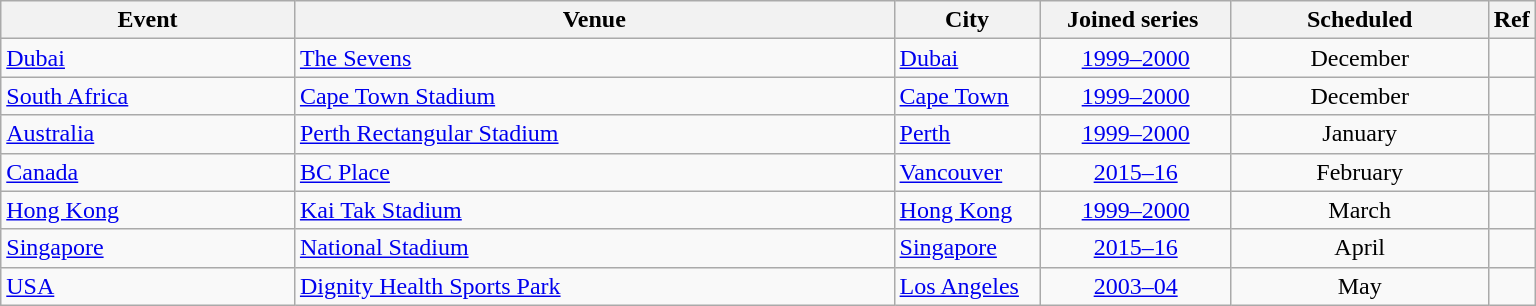<table class = "wikitable sortable" style="width:100%; max-width:64em;">
<tr>
<th>Event</th>
<th>Venue</th>
<th width=90>City</th>
<th width=120>Joined series </th>
<th>Scheduled</th>
<th width=10 class=unsortable>Ref</th>
</tr>
<tr>
<td> <a href='#'>Dubai</a></td>
<td><a href='#'>The Sevens</a></td>
<td><a href='#'>Dubai</a></td>
<td align=center><a href='#'>1999–2000</a></td>
<td align=center>December</td>
<td align=center></td>
</tr>
<tr>
<td> <a href='#'>South Africa</a></td>
<td><a href='#'>Cape Town Stadium</a></td>
<td><a href='#'>Cape Town</a></td>
<td align=center><a href='#'>1999–2000</a></td>
<td align=center>December</td>
<td align=center></td>
</tr>
<tr>
<td> <a href='#'>Australia</a></td>
<td><a href='#'>Perth Rectangular Stadium</a></td>
<td><a href='#'>Perth</a></td>
<td align="center"><a href='#'>1999–2000</a></td>
<td align="center">January</td>
<td style="text-align:center; padding:0; line-height:0.5;"></td>
</tr>
<tr>
<td> <a href='#'>Canada</a></td>
<td><a href='#'>BC Place</a></td>
<td><a href='#'>Vancouver</a></td>
<td align=center><a href='#'>2015–16</a></td>
<td align=center>February</td>
<td align=center></td>
</tr>
<tr>
<td> <a href='#'>Hong Kong</a></td>
<td><a href='#'>Kai Tak Stadium</a></td>
<td><a href='#'>Hong Kong</a></td>
<td align=center><a href='#'>1999–2000</a></td>
<td align=center>March</td>
<td align=center></td>
</tr>
<tr>
<td> <a href='#'>Singapore</a></td>
<td><a href='#'>National Stadium</a></td>
<td><a href='#'>Singapore</a></td>
<td align=center><a href='#'>2015–16</a></td>
<td align=center>April</td>
<td align="center"></td>
</tr>
<tr>
<td> <a href='#'>USA</a></td>
<td><a href='#'>Dignity Health Sports Park</a></td>
<td><a href='#'>Los Angeles</a></td>
<td align=center><a href='#'>2003–04</a></td>
<td align=center>May</td>
<td align=center></td>
</tr>
</table>
